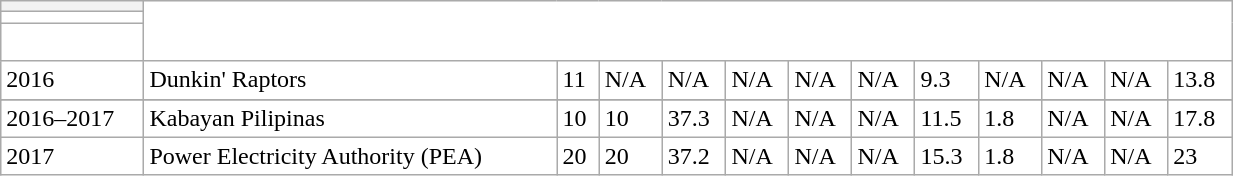<table class="wikitable collapsible" width="65%" style="background:transparent">
<tr>
<th></th>
</tr>
<tr>
<td></td>
</tr>
<tr>
<td><div><br></td>
</tr>
<tr>
<td align="left">2016</td>
<td align="left">Dunkin' Raptors</td>
<td>11</td>
<td>N/A</td>
<td>N/A</td>
<td>N/A</td>
<td>N/A</td>
<td>N/A</td>
<td>9.3</td>
<td>N/A</td>
<td>N/A</td>
<td>N/A</td>
<td>13.8</td>
</tr>
<tr>
</tr>
<tr>
<td align="left">2016–2017</td>
<td align="left">Kabayan Pilipinas</td>
<td>10</td>
<td>10</td>
<td>37.3</td>
<td>N/A</td>
<td>N/A</td>
<td>N/A</td>
<td>11.5</td>
<td>1.8</td>
<td>N/A</td>
<td>N/A</td>
<td>17.8</td>
</tr>
<tr>
<td align="left">2017</td>
<td align="left">Power Electricity Authority (PEA)</td>
<td>20</td>
<td>20</td>
<td>37.2</td>
<td>N/A</td>
<td>N/A</td>
<td>N/A</td>
<td>15.3</td>
<td>1.8</td>
<td>N/A</td>
<td>N/A</td>
<td>23<br></div></td>
</tr>
</table>
